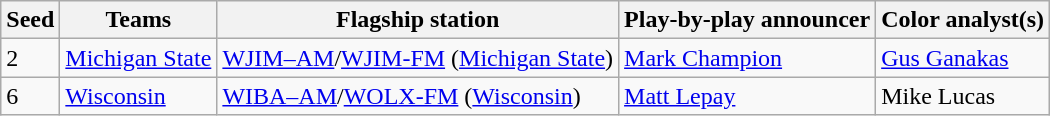<table class="wikitable">
<tr>
<th>Seed</th>
<th>Teams</th>
<th>Flagship station</th>
<th>Play-by-play announcer</th>
<th>Color analyst(s)</th>
</tr>
<tr>
<td>2</td>
<td><a href='#'>Michigan State</a></td>
<td><a href='#'>WJIM–AM</a>/<a href='#'>WJIM-FM</a> (<a href='#'>Michigan State</a>)</td>
<td><a href='#'>Mark Champion</a></td>
<td><a href='#'>Gus Ganakas</a></td>
</tr>
<tr>
<td>6</td>
<td><a href='#'>Wisconsin</a></td>
<td><a href='#'>WIBA–AM</a>/<a href='#'>WOLX-FM</a> (<a href='#'>Wisconsin</a>)</td>
<td><a href='#'>Matt Lepay</a></td>
<td>Mike Lucas</td>
</tr>
</table>
